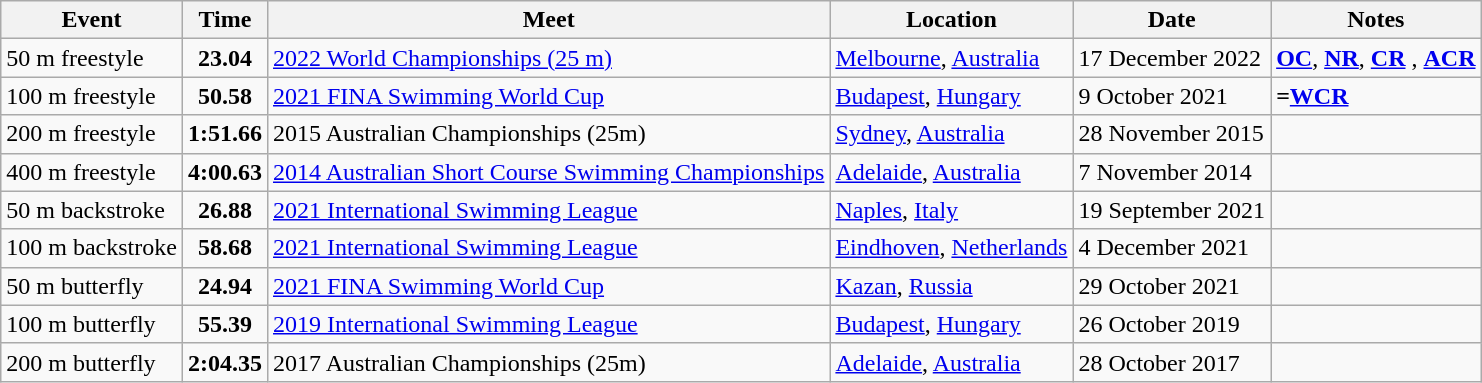<table class="wikitable">
<tr>
<th>Event</th>
<th>Time</th>
<th>Meet</th>
<th>Location</th>
<th>Date</th>
<th>Notes</th>
</tr>
<tr>
<td>50 m freestyle</td>
<td style="text-align:center;"><strong>23.04</strong></td>
<td><a href='#'>2022 World Championships (25 m)</a></td>
<td><a href='#'>Melbourne</a>, <a href='#'>Australia</a></td>
<td>17 December 2022</td>
<td><strong><a href='#'>OC</a></strong>, <strong><a href='#'>NR</a></strong>, <strong><a href='#'>CR</a></strong> , <strong><a href='#'>ACR</a></strong></td>
</tr>
<tr>
<td>100 m freestyle</td>
<td style="text-align:center;"><strong>50.58</strong></td>
<td><a href='#'>2021 FINA Swimming World Cup</a></td>
<td><a href='#'>Budapest</a>, <a href='#'>Hungary</a></td>
<td>9 October 2021</td>
<td><strong>=<a href='#'>WCR</a></strong></td>
</tr>
<tr>
<td>200 m freestyle</td>
<td style="text-align:center;"><strong>1:51.66</strong></td>
<td>2015 Australian Championships (25m)</td>
<td><a href='#'>Sydney</a>, <a href='#'>Australia</a></td>
<td>28 November 2015</td>
<td></td>
</tr>
<tr>
<td>400 m freestyle</td>
<td style="text-align:center;"><strong>4:00.63</strong></td>
<td><a href='#'>2014 Australian Short Course Swimming Championships</a></td>
<td><a href='#'>Adelaide</a>, <a href='#'>Australia</a></td>
<td>7 November 2014</td>
<td></td>
</tr>
<tr>
<td>50 m backstroke</td>
<td style="text-align:center;"><strong>26.88</strong></td>
<td><a href='#'>2021 International Swimming League</a></td>
<td><a href='#'>Naples</a>, <a href='#'>Italy</a></td>
<td>19 September 2021</td>
<td></td>
</tr>
<tr>
<td>100 m backstroke</td>
<td style="text-align:center;"><strong>58.68</strong></td>
<td><a href='#'>2021 International Swimming League</a></td>
<td><a href='#'>Eindhoven</a>, <a href='#'>Netherlands</a></td>
<td>4 December 2021</td>
<td></td>
</tr>
<tr>
<td>50 m butterfly</td>
<td style="text-align:center;"><strong>24.94</strong></td>
<td><a href='#'>2021 FINA Swimming World Cup</a></td>
<td><a href='#'>Kazan</a>, <a href='#'>Russia</a></td>
<td>29 October 2021</td>
<td></td>
</tr>
<tr>
<td>100 m butterfly</td>
<td style="text-align:center;"><strong>55.39</strong></td>
<td><a href='#'>2019 International Swimming League</a></td>
<td><a href='#'>Budapest</a>, <a href='#'>Hungary</a></td>
<td>26 October 2019</td>
<td></td>
</tr>
<tr>
<td>200 m butterfly</td>
<td style="text-align:center;"><strong>2:04.35</strong></td>
<td>2017 Australian Championships (25m)</td>
<td><a href='#'>Adelaide</a>, <a href='#'>Australia</a></td>
<td>28 October 2017</td>
<td></td>
</tr>
</table>
